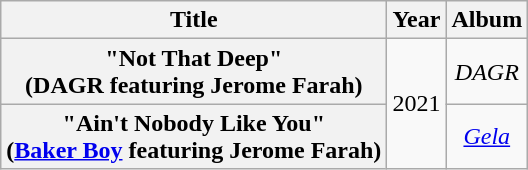<table class="wikitable plainrowheaders" style="text-align:center;">
<tr>
<th>Title</th>
<th>Year</th>
<th>Album</th>
</tr>
<tr>
<th scope="row">"Not That Deep"<br> (DAGR featuring Jerome Farah)</th>
<td rowspan="2">2021</td>
<td><em>DAGR</em></td>
</tr>
<tr>
<th scope="row">"Ain't Nobody Like You"<br> (<a href='#'>Baker Boy</a> featuring Jerome Farah)</th>
<td><em><a href='#'>Gela</a></em></td>
</tr>
</table>
